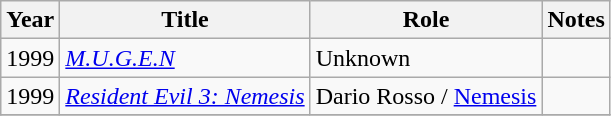<table class="wikitable sortable">
<tr>
<th>Year</th>
<th>Title</th>
<th>Role</th>
<th class="unsortable">Notes</th>
</tr>
<tr>
<td>1999</td>
<td><em><a href='#'>M.U.G.E.N</a></em></td>
<td>Unknown</td>
<td></td>
</tr>
<tr>
<td>1999</td>
<td><em><a href='#'>Resident Evil 3: Nemesis</a></em></td>
<td>Dario Rosso / <a href='#'>Nemesis</a></td>
<td></td>
</tr>
<tr>
</tr>
</table>
